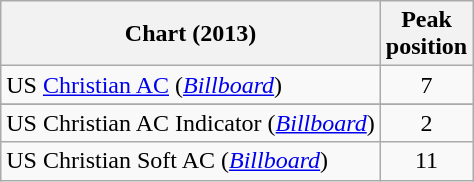<table class="wikitable sortable plainrowheaders" style="text-align:center">
<tr>
<th scope="col">Chart (2013)</th>
<th scope="col">Peak<br> position</th>
</tr>
<tr>
<td align="left">US <a href='#'>Christian AC</a> (<em><a href='#'>Billboard</a></em>)</td>
<td>7</td>
</tr>
<tr>
</tr>
<tr>
</tr>
<tr>
<td align="left">US Christian AC Indicator (<em><a href='#'>Billboard</a></em>)</td>
<td align="center">2</td>
</tr>
<tr>
<td align="left">US Christian Soft AC (<em><a href='#'>Billboard</a></em>)</td>
<td align="center">11</td>
</tr>
</table>
